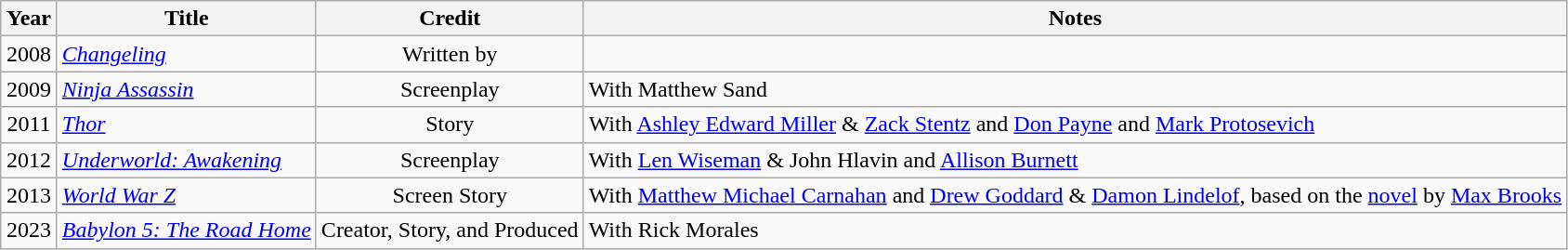<table class="wikitable sortable" style="text-align:center; margin-right:auto; margin-right:auto">
<tr>
<th width="33">Year</th>
<th>Title</th>
<th>Credit</th>
<th>Notes</th>
</tr>
<tr>
<td>2008</td>
<td align="left"><em><a href='#'>Changeling</a></em></td>
<td>Written by</td>
<td align="left"></td>
</tr>
<tr>
<td>2009</td>
<td align="left"><em><a href='#'>Ninja Assassin</a></em></td>
<td>Screenplay</td>
<td align="left">With Matthew Sand</td>
</tr>
<tr>
<td>2011</td>
<td align="left"><em><a href='#'>Thor</a></em></td>
<td>Story</td>
<td align="left">With <a href='#'>Ashley Edward Miller</a> & <a href='#'>Zack Stentz</a> and <a href='#'>Don Payne</a> and <a href='#'>Mark Protosevich</a></td>
</tr>
<tr>
<td>2012</td>
<td align="left"><em><a href='#'>Underworld: Awakening</a></em></td>
<td>Screenplay</td>
<td align="left">With <a href='#'>Len Wiseman</a> & John Hlavin and <a href='#'>Allison Burnett</a></td>
</tr>
<tr>
<td>2013</td>
<td align="left"><em><a href='#'>World War Z</a></em></td>
<td>Screen Story</td>
<td align="left">With <a href='#'>Matthew Michael Carnahan</a> and <a href='#'>Drew Goddard</a> & <a href='#'>Damon Lindelof</a>, based on the <a href='#'>novel</a> by <a href='#'>Max Brooks</a></td>
</tr>
<tr>
<td>2023</td>
<td align="left"><em><a href='#'>Babylon 5: The Road Home</a></em></td>
<td>Creator, Story, and Produced</td>
<td align="left">With Rick Morales</td>
</tr>
</table>
